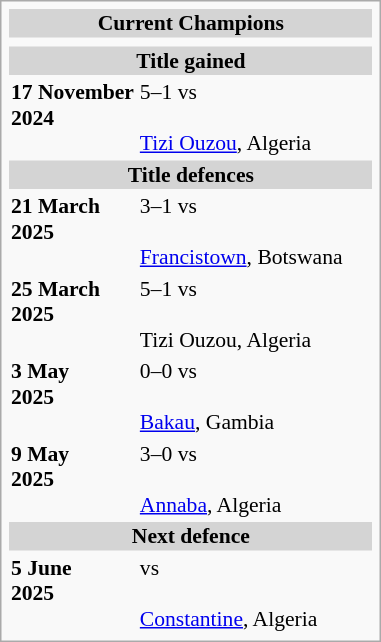<table class="infobox" style="font-size: 90%;">
<tr>
<th style="background:#D4D4D4; text-align:center;" colspan="3">Current Champions</th>
</tr>
<tr>
<td colspan=2 style="text-align:center;"><strong></strong></td>
</tr>
<tr>
<th style="background:#D4D4D4; text-align:center;" colspan="3">Title gained</th>
</tr>
<tr>
<th style="text-align:left; vertical-align:top;" width=35%;>17 November<br>2024</th>
<td>5–1 vs <br><br><a href='#'>Tizi Ouzou</a>, Algeria</td>
</tr>
<tr>
<th style="background:#D4D4D4; text-align:center;" colspan="3">Title defences</th>
</tr>
<tr>
<th style="text-align:left; vertical-align:top;" width=35%;>21 March<br>2025</th>
<td>3–1 vs <br><br><a href='#'>Francistown</a>, Botswana</td>
</tr>
<tr>
<th style="text-align:left; vertical-align:top;" width=35%;>25 March<br>2025</th>
<td>5–1 vs <br><br>Tizi Ouzou, Algeria</td>
</tr>
<tr>
<th style="text-align:left; vertical-align:top;" width=35%;>3 May<br>2025</th>
<td>0–0 vs <br><br><a href='#'>Bakau</a>, Gambia</td>
</tr>
<tr>
<th style="text-align:left; vertical-align:top;" width=35%;>9 May<br>2025</th>
<td>3–0 vs <br><br><a href='#'>Annaba</a>, Algeria</td>
</tr>
<tr>
<th style="background:#D4D4D4; text-align:center;" colspan="3">Next defence</th>
</tr>
<tr>
<th style="text-align:left; vertical-align:top;" width=35%;>5 June<br>2025</th>
<td>vs <br><br><a href='#'>Constantine</a>, Algeria</td>
</tr>
</table>
